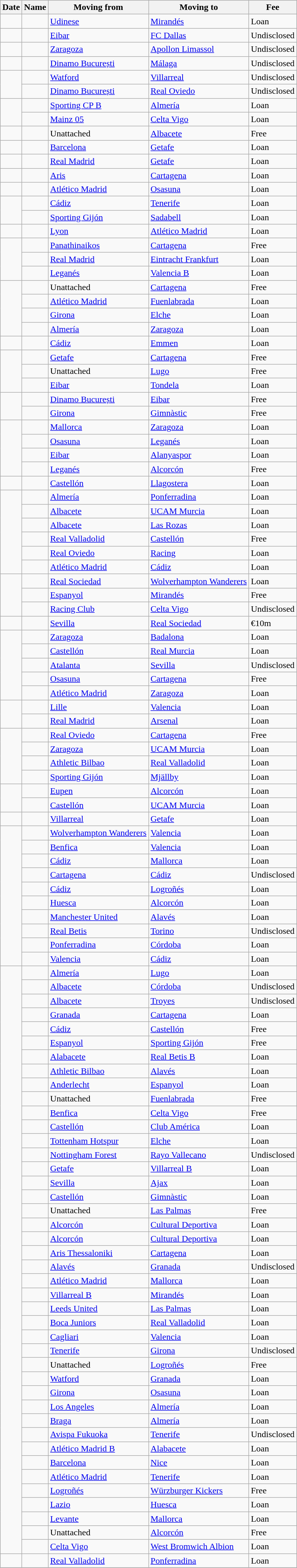<table class="wikitable sortable">
<tr>
<th>Date</th>
<th>Name</th>
<th>Moving from</th>
<th>Moving to</th>
<th>Fee</th>
</tr>
<tr>
<td rowspan="1"><strong></strong></td>
<td></td>
<td> <a href='#'>Udinese</a></td>
<td><a href='#'>Mirandés</a></td>
<td>Loan</td>
</tr>
<tr>
<td rowspan="1"><strong></strong></td>
<td></td>
<td><a href='#'>Eibar</a></td>
<td> <a href='#'>FC Dallas</a></td>
<td>Undisclosed</td>
</tr>
<tr>
<td rowspan="1"><strong></strong></td>
<td></td>
<td><a href='#'>Zaragoza</a></td>
<td> <a href='#'>Apollon Limassol</a></td>
<td>Undisclosed</td>
</tr>
<tr>
<td rowspan="1"><strong></strong></td>
<td></td>
<td> <a href='#'>Dinamo București</a></td>
<td><a href='#'>Málaga</a></td>
<td>Undisclosed</td>
</tr>
<tr>
<td rowspan="2"><strong></strong></td>
<td></td>
<td> <a href='#'>Watford</a></td>
<td><a href='#'>Villarreal</a></td>
<td>Undisclosed</td>
</tr>
<tr>
<td></td>
<td> <a href='#'>Dinamo București</a></td>
<td><a href='#'>Real Oviedo</a></td>
<td>Undisclosed</td>
</tr>
<tr>
<td rowspan="2"><strong></strong></td>
<td></td>
<td> <a href='#'>Sporting CP B</a></td>
<td><a href='#'>Almería</a></td>
<td>Loan</td>
</tr>
<tr>
<td></td>
<td> <a href='#'>Mainz 05</a></td>
<td><a href='#'>Celta Vigo</a></td>
<td>Loan</td>
</tr>
<tr>
<td rowspan="1"><strong></strong></td>
<td></td>
<td>Unattached</td>
<td><a href='#'>Albacete</a></td>
<td>Free</td>
</tr>
<tr>
<td rowspan="1"><strong></strong></td>
<td></td>
<td><a href='#'>Barcelona</a></td>
<td><a href='#'>Getafe</a></td>
<td>Loan</td>
</tr>
<tr>
<td rowspan="1"><strong></strong></td>
<td></td>
<td><a href='#'>Real Madrid</a></td>
<td><a href='#'>Getafe</a></td>
<td>Loan</td>
</tr>
<tr>
<td rowspan="1"><strong></strong></td>
<td></td>
<td> <a href='#'>Aris</a></td>
<td><a href='#'>Cartagena</a></td>
<td>Loan</td>
</tr>
<tr>
<td rowspan="1"><strong></strong></td>
<td></td>
<td><a href='#'>Atlético Madrid</a></td>
<td><a href='#'>Osasuna</a></td>
<td>Loan</td>
</tr>
<tr>
<td rowspan="2"><strong></strong></td>
<td></td>
<td><a href='#'>Cádiz</a></td>
<td><a href='#'>Tenerife</a></td>
<td>Loan</td>
</tr>
<tr>
<td></td>
<td><a href='#'>Sporting Gijón</a></td>
<td><a href='#'>Sadabell</a></td>
<td>Loan</td>
</tr>
<tr>
<td rowspan="1"><strong></strong></td>
<td></td>
<td> <a href='#'>Lyon</a></td>
<td><a href='#'>Atlético Madrid</a></td>
<td>Loan</td>
</tr>
<tr>
<td rowspan="3"><strong></strong></td>
<td></td>
<td> <a href='#'>Panathinaikos</a></td>
<td><a href='#'>Cartagena</a></td>
<td>Free</td>
</tr>
<tr>
<td></td>
<td><a href='#'>Real Madrid</a></td>
<td> <a href='#'>Eintracht Frankfurt</a></td>
<td>Loan</td>
</tr>
<tr>
<td></td>
<td><a href='#'>Leganés</a></td>
<td><a href='#'>Valencia B</a></td>
<td>Loan</td>
</tr>
<tr>
<td rowspan="4"><strong></strong></td>
<td></td>
<td>Unattached</td>
<td><a href='#'>Cartagena</a></td>
<td>Free</td>
</tr>
<tr>
<td></td>
<td><a href='#'>Atlético Madrid</a></td>
<td><a href='#'>Fuenlabrada</a></td>
<td>Loan</td>
</tr>
<tr>
<td></td>
<td><a href='#'>Girona</a></td>
<td><a href='#'>Elche</a></td>
<td>Loan</td>
</tr>
<tr>
<td></td>
<td><a href='#'>Almería</a></td>
<td><a href='#'>Zaragoza</a></td>
<td>Loan</td>
</tr>
<tr>
<td rowspan="1"><strong></strong></td>
<td></td>
<td><a href='#'>Cádiz</a></td>
<td> <a href='#'>Emmen</a></td>
<td>Loan</td>
</tr>
<tr>
<td rowspan="3"><strong></strong></td>
<td></td>
<td><a href='#'>Getafe</a></td>
<td><a href='#'>Cartagena</a></td>
<td>Free</td>
</tr>
<tr>
<td></td>
<td>Unattached</td>
<td><a href='#'>Lugo</a></td>
<td>Free</td>
</tr>
<tr>
<td></td>
<td><a href='#'>Eibar</a></td>
<td> <a href='#'>Tondela</a></td>
<td>Loan</td>
</tr>
<tr>
<td rowspan="2"><strong></strong></td>
<td></td>
<td> <a href='#'>Dinamo București</a></td>
<td><a href='#'>Eibar</a></td>
<td>Free</td>
</tr>
<tr>
<td></td>
<td><a href='#'>Girona</a></td>
<td><a href='#'>Gimnàstic</a></td>
<td>Free</td>
</tr>
<tr>
<td rowspan="4"><strong></strong></td>
<td></td>
<td><a href='#'>Mallorca</a></td>
<td><a href='#'>Zaragoza</a></td>
<td>Loan</td>
</tr>
<tr>
<td></td>
<td><a href='#'>Osasuna</a></td>
<td><a href='#'>Leganés</a></td>
<td>Loan</td>
</tr>
<tr>
<td></td>
<td><a href='#'>Eibar</a></td>
<td> <a href='#'>Alanyaspor</a></td>
<td>Loan</td>
</tr>
<tr>
<td></td>
<td><a href='#'>Leganés</a></td>
<td><a href='#'>Alcorcón</a></td>
<td>Free</td>
</tr>
<tr>
<td rowspan="1"><strong></strong></td>
<td></td>
<td><a href='#'>Castellón</a></td>
<td><a href='#'>Llagostera</a></td>
<td>Loan</td>
</tr>
<tr>
<td rowspan="6"><strong></strong></td>
<td></td>
<td><a href='#'>Almería</a></td>
<td><a href='#'>Ponferradina</a></td>
<td>Loan</td>
</tr>
<tr>
<td></td>
<td><a href='#'>Albacete</a></td>
<td><a href='#'>UCAM Murcia</a></td>
<td>Loan</td>
</tr>
<tr>
<td></td>
<td><a href='#'>Albacete</a></td>
<td><a href='#'>Las Rozas</a></td>
<td>Loan</td>
</tr>
<tr>
<td></td>
<td><a href='#'>Real Valladolid</a></td>
<td><a href='#'>Castellón</a></td>
<td>Free</td>
</tr>
<tr>
<td></td>
<td><a href='#'>Real Oviedo</a></td>
<td><a href='#'>Racing</a></td>
<td>Loan</td>
</tr>
<tr>
<td></td>
<td><a href='#'>Atlético Madrid</a></td>
<td><a href='#'>Cádiz</a></td>
<td>Loan</td>
</tr>
<tr>
<td rowspan="3"><strong></strong></td>
<td></td>
<td><a href='#'>Real Sociedad</a></td>
<td> <a href='#'>Wolverhampton Wanderers</a></td>
<td>Loan</td>
</tr>
<tr>
<td></td>
<td><a href='#'>Espanyol</a></td>
<td><a href='#'>Mirandés</a></td>
<td>Free</td>
</tr>
<tr>
<td></td>
<td> <a href='#'>Racing Club</a></td>
<td><a href='#'>Celta Vigo</a></td>
<td>Undisclosed</td>
</tr>
<tr>
<td rowspan="1"><strong></strong></td>
<td></td>
<td><a href='#'>Sevilla</a></td>
<td><a href='#'>Real Sociedad</a></td>
<td>€10m</td>
</tr>
<tr>
<td rowspan="5"><strong></strong></td>
<td></td>
<td><a href='#'>Zaragoza</a></td>
<td><a href='#'>Badalona</a></td>
<td>Loan</td>
</tr>
<tr>
<td></td>
<td><a href='#'>Castellón</a></td>
<td><a href='#'>Real Murcia</a></td>
<td>Loan</td>
</tr>
<tr>
<td></td>
<td> <a href='#'>Atalanta</a></td>
<td><a href='#'>Sevilla</a></td>
<td>Undisclosed</td>
</tr>
<tr>
<td></td>
<td><a href='#'>Osasuna</a></td>
<td><a href='#'>Cartagena</a></td>
<td>Free</td>
</tr>
<tr>
<td></td>
<td><a href='#'>Atlético Madrid</a></td>
<td><a href='#'>Zaragoza</a></td>
<td>Loan</td>
</tr>
<tr>
<td rowspan="2"><strong></strong></td>
<td></td>
<td> <a href='#'>Lille</a></td>
<td><a href='#'>Valencia</a></td>
<td>Loan</td>
</tr>
<tr>
<td></td>
<td><a href='#'>Real Madrid</a></td>
<td> <a href='#'>Arsenal</a></td>
<td>Loan</td>
</tr>
<tr>
<td rowspan="4"><strong></strong></td>
<td></td>
<td><a href='#'>Real Oviedo</a></td>
<td><a href='#'>Cartagena</a></td>
<td>Free</td>
</tr>
<tr>
<td></td>
<td><a href='#'>Zaragoza</a></td>
<td><a href='#'>UCAM Murcia</a></td>
<td>Loan</td>
</tr>
<tr>
<td></td>
<td><a href='#'>Athletic Bilbao</a></td>
<td><a href='#'>Real Valladolid</a></td>
<td>Loan</td>
</tr>
<tr>
<td></td>
<td><a href='#'>Sporting Gijón</a></td>
<td> <a href='#'>Mjällby</a></td>
<td>Loan</td>
</tr>
<tr>
<td rowspan="2"><strong></strong></td>
<td></td>
<td> <a href='#'>Eupen</a></td>
<td><a href='#'>Alcorcón</a></td>
<td>Loan</td>
</tr>
<tr>
<td></td>
<td><a href='#'>Castellón</a></td>
<td><a href='#'>UCAM Murcia</a></td>
<td>Loan</td>
</tr>
<tr>
<td rowspan="1"><strong></strong></td>
<td></td>
<td><a href='#'>Villarreal</a></td>
<td><a href='#'>Getafe</a></td>
<td>Loan</td>
</tr>
<tr>
<td rowspan="10"><strong></strong></td>
<td></td>
<td> <a href='#'>Wolverhampton Wanderers</a></td>
<td><a href='#'>Valencia</a></td>
<td>Loan</td>
</tr>
<tr>
<td></td>
<td> <a href='#'>Benfica</a></td>
<td><a href='#'>Valencia</a></td>
<td>Loan</td>
</tr>
<tr>
<td></td>
<td><a href='#'>Cádiz</a></td>
<td><a href='#'>Mallorca</a></td>
<td>Loan</td>
</tr>
<tr>
<td></td>
<td><a href='#'>Cartagena</a></td>
<td><a href='#'>Cádiz</a></td>
<td>Undisclosed</td>
</tr>
<tr>
<td></td>
<td><a href='#'>Cádiz</a></td>
<td><a href='#'>Logroñés</a></td>
<td>Loan</td>
</tr>
<tr>
<td></td>
<td><a href='#'>Huesca</a></td>
<td><a href='#'>Alcorcón</a></td>
<td>Loan</td>
</tr>
<tr>
<td></td>
<td> <a href='#'>Manchester United</a></td>
<td><a href='#'>Alavés</a></td>
<td>Loan</td>
</tr>
<tr>
<td></td>
<td><a href='#'>Real Betis</a></td>
<td> <a href='#'>Torino</a></td>
<td>Undisclosed</td>
</tr>
<tr>
<td></td>
<td><a href='#'>Ponferradina</a></td>
<td><a href='#'>Córdoba</a></td>
<td>Loan</td>
</tr>
<tr>
<td></td>
<td><a href='#'>Valencia</a></td>
<td><a href='#'>Cádiz</a></td>
<td>Loan</td>
</tr>
<tr>
<td rowspan="42"><strong></strong></td>
<td></td>
<td><a href='#'>Almería</a></td>
<td><a href='#'>Lugo</a></td>
<td>Loan</td>
</tr>
<tr>
<td></td>
<td><a href='#'>Albacete</a></td>
<td><a href='#'>Córdoba</a></td>
<td>Undisclosed</td>
</tr>
<tr>
<td></td>
<td><a href='#'>Albacete</a></td>
<td> <a href='#'>Troyes</a></td>
<td>Undisclosed</td>
</tr>
<tr>
<td></td>
<td><a href='#'>Granada</a></td>
<td><a href='#'>Cartagena</a></td>
<td>Loan</td>
</tr>
<tr>
<td></td>
<td><a href='#'>Cádiz</a></td>
<td><a href='#'>Castellón</a></td>
<td>Free</td>
</tr>
<tr>
<td></td>
<td><a href='#'>Espanyol</a></td>
<td><a href='#'>Sporting Gijón</a></td>
<td>Free</td>
</tr>
<tr>
<td></td>
<td><a href='#'>Alabacete</a></td>
<td><a href='#'>Real Betis B</a></td>
<td>Loan</td>
</tr>
<tr>
<td></td>
<td><a href='#'>Athletic Bilbao</a></td>
<td><a href='#'>Alavés</a></td>
<td>Loan</td>
</tr>
<tr>
<td></td>
<td> <a href='#'>Anderlecht</a></td>
<td><a href='#'>Espanyol</a></td>
<td>Loan</td>
</tr>
<tr>
<td></td>
<td>Unattached</td>
<td><a href='#'>Fuenlabrada</a></td>
<td>Free</td>
</tr>
<tr>
<td></td>
<td> <a href='#'>Benfica</a></td>
<td><a href='#'>Celta Vigo</a></td>
<td>Free</td>
</tr>
<tr>
<td></td>
<td><a href='#'>Castellón</a></td>
<td> <a href='#'>Club América</a></td>
<td>Loan</td>
</tr>
<tr>
<td></td>
<td> <a href='#'>Tottenham Hotspur</a></td>
<td><a href='#'>Elche</a></td>
<td>Loan</td>
</tr>
<tr>
<td></td>
<td> <a href='#'>Nottingham Forest</a></td>
<td><a href='#'>Rayo Vallecano</a></td>
<td>Undisclosed</td>
</tr>
<tr>
<td></td>
<td><a href='#'>Getafe</a></td>
<td><a href='#'>Villarreal B</a></td>
<td>Loan</td>
</tr>
<tr>
<td></td>
<td><a href='#'>Sevilla</a></td>
<td> <a href='#'>Ajax</a></td>
<td>Loan</td>
</tr>
<tr>
<td></td>
<td><a href='#'>Castellón</a></td>
<td><a href='#'>Gimnàstic</a></td>
<td>Loan</td>
</tr>
<tr>
<td></td>
<td>Unattached</td>
<td><a href='#'>Las Palmas</a></td>
<td>Free</td>
</tr>
<tr>
<td></td>
<td><a href='#'>Alcorcón</a></td>
<td><a href='#'>Cultural Deportiva</a></td>
<td>Loan</td>
</tr>
<tr>
<td></td>
<td><a href='#'>Alcorcón</a></td>
<td><a href='#'>Cultural Deportiva</a></td>
<td>Loan</td>
</tr>
<tr>
<td></td>
<td> <a href='#'>Aris Thessaloniki</a></td>
<td><a href='#'>Cartagena</a></td>
<td>Loan</td>
</tr>
<tr>
<td></td>
<td><a href='#'>Alavés</a></td>
<td><a href='#'>Granada</a></td>
<td>Undisclosed</td>
</tr>
<tr>
<td></td>
<td><a href='#'>Atlético Madrid</a></td>
<td><a href='#'>Mallorca</a></td>
<td>Loan</td>
</tr>
<tr>
<td></td>
<td><a href='#'>Villarreal B</a></td>
<td><a href='#'>Mirandés</a></td>
<td>Loan</td>
</tr>
<tr>
<td></td>
<td> <a href='#'>Leeds United</a></td>
<td><a href='#'>Las Palmas</a></td>
<td>Loan</td>
</tr>
<tr>
<td></td>
<td> <a href='#'>Boca Juniors</a></td>
<td><a href='#'>Real Valladolid</a></td>
<td>Loan</td>
</tr>
<tr>
<td></td>
<td> <a href='#'>Cagliari</a></td>
<td><a href='#'>Valencia</a></td>
<td>Loan</td>
</tr>
<tr>
<td></td>
<td><a href='#'>Tenerife</a></td>
<td><a href='#'>Girona</a></td>
<td>Undisclosed</td>
</tr>
<tr>
<td></td>
<td>Unattached</td>
<td><a href='#'>Logroñés</a></td>
<td>Free</td>
</tr>
<tr>
<td></td>
<td> <a href='#'>Watford</a></td>
<td><a href='#'>Granada</a></td>
<td>Loan</td>
</tr>
<tr>
<td></td>
<td><a href='#'>Girona</a></td>
<td><a href='#'>Osasuna</a></td>
<td>Loan</td>
</tr>
<tr>
<td></td>
<td> <a href='#'>Los Angeles</a></td>
<td><a href='#'>Almería</a></td>
<td>Loan</td>
</tr>
<tr>
<td></td>
<td> <a href='#'>Braga</a></td>
<td><a href='#'>Almería</a></td>
<td>Loan</td>
</tr>
<tr>
<td></td>
<td> <a href='#'>Avispa Fukuoka</a></td>
<td><a href='#'>Tenerife</a></td>
<td>Undisclosed</td>
</tr>
<tr>
<td></td>
<td><a href='#'>Atlético Madrid B</a></td>
<td><a href='#'>Alabacete</a></td>
<td>Loan</td>
</tr>
<tr>
<td></td>
<td><a href='#'>Barcelona</a></td>
<td> <a href='#'>Nice</a></td>
<td>Loan</td>
</tr>
<tr>
<td></td>
<td><a href='#'>Atlético Madrid</a></td>
<td><a href='#'>Tenerife</a></td>
<td>Loan</td>
</tr>
<tr>
<td></td>
<td><a href='#'>Logroñés</a></td>
<td> <a href='#'>Würzburger Kickers</a></td>
<td>Free</td>
</tr>
<tr>
<td></td>
<td> <a href='#'>Lazio</a></td>
<td><a href='#'>Huesca</a></td>
<td>Loan</td>
</tr>
<tr>
<td></td>
<td><a href='#'>Levante</a></td>
<td><a href='#'>Mallorca</a></td>
<td>Loan</td>
</tr>
<tr>
<td></td>
<td>Unattached</td>
<td><a href='#'>Alcorcón</a></td>
<td>Free</td>
</tr>
<tr>
<td></td>
<td><a href='#'>Celta Vigo</a></td>
<td> <a href='#'>West Bromwich Albion</a></td>
<td>Loan</td>
</tr>
<tr>
<td rowspan="1"><strong></strong></td>
<td></td>
<td><a href='#'>Real Valladolid</a></td>
<td><a href='#'>Ponferradina</a></td>
<td>Loan</td>
</tr>
<tr>
</tr>
</table>
